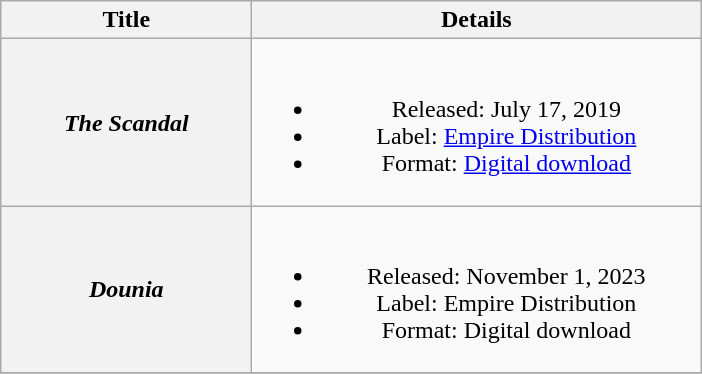<table class="wikitable plainrowheaders" style="text-align:center;">
<tr>
<th scope="col" style="width:10em;">Title</th>
<th scope="col" style="width:18.25em;">Details</th>
</tr>
<tr>
<th scope="row"><em>The Scandal</em></th>
<td><br><ul><li>Released: July 17, 2019</li><li>Label: <a href='#'>Empire Distribution</a></li><li>Format: <a href='#'>Digital download</a></li></ul></td>
</tr>
<tr>
<th scope="row"><em>Dounia</em></th>
<td><br><ul><li>Released: November 1, 2023</li><li>Label: Empire Distribution</li><li>Format: Digital download</li></ul></td>
</tr>
<tr>
</tr>
</table>
